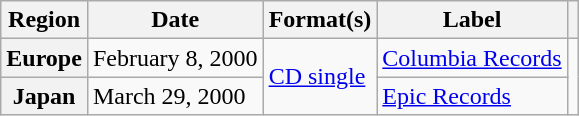<table class="wikitable plainrowheaders" border="1">
<tr>
<th scope="col">Region</th>
<th scope="col">Date</th>
<th scope="col">Format(s)</th>
<th scope="col">Label</th>
<th scope="col"></th>
</tr>
<tr>
<th scope="row">Europe</th>
<td>February 8, 2000</td>
<td rowspan="2"><a href='#'>CD single</a></td>
<td><a href='#'>Columbia Records</a></td>
<td style="text-align:center;"rowspan="2"></td>
</tr>
<tr>
<th scope="row">Japan</th>
<td>March 29, 2000</td>
<td><a href='#'>Epic Records</a></td>
</tr>
</table>
